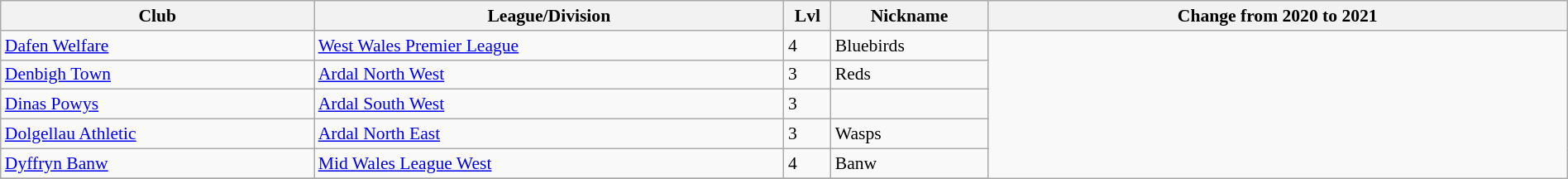<table class="wikitable sortable" width=100% style="font-size:90%">
<tr>
<th width=20%>Club</th>
<th width=30%>League/Division</th>
<th width=3%>Lvl</th>
<th width=10%>Nickname</th>
<th width=37%>Change from 2020 to 2021</th>
</tr>
<tr>
<td><a href='#'>Dafen Welfare</a></td>
<td><a href='#'>West Wales Premier League</a></td>
<td>4</td>
<td>Bluebirds</td>
</tr>
<tr>
<td><a href='#'>Denbigh Town</a></td>
<td><a href='#'>Ardal North West</a></td>
<td>3</td>
<td>Reds</td>
</tr>
<tr>
<td><a href='#'>Dinas Powys</a></td>
<td><a href='#'>Ardal South West</a></td>
<td>3</td>
<td></td>
</tr>
<tr>
<td><a href='#'>Dolgellau Athletic</a></td>
<td><a href='#'>Ardal North East</a></td>
<td>3</td>
<td>Wasps</td>
</tr>
<tr>
<td><a href='#'>Dyffryn Banw</a></td>
<td><a href='#'>Mid Wales League West</a></td>
<td>4</td>
<td>Banw</td>
</tr>
<tr>
</tr>
</table>
